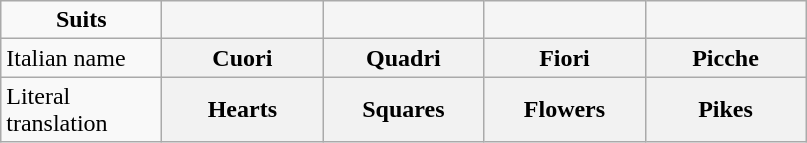<table class="wikitable" style="text-align:center;">
<tr>
<td width="100px"><strong>Suits</strong></td>
<td width="100px" bgcolor="whitesmoke"></td>
<td width="100px" bgcolor="whitesmoke"></td>
<td width="100px" bgcolor="whitesmoke"></td>
<td width="100px" bgcolor="whitesmoke"></td>
</tr>
<tr>
<td align="left">Italian name</td>
<th align="center">Cuori</th>
<th align="center">Quadri</th>
<th align="center">Fiori</th>
<th align="center">Picche</th>
</tr>
<tr>
<td align="left">Literal translation</td>
<th align="center">Hearts</th>
<th align="center">Squares</th>
<th align="center">Flowers</th>
<th align="center">Pikes</th>
</tr>
</table>
